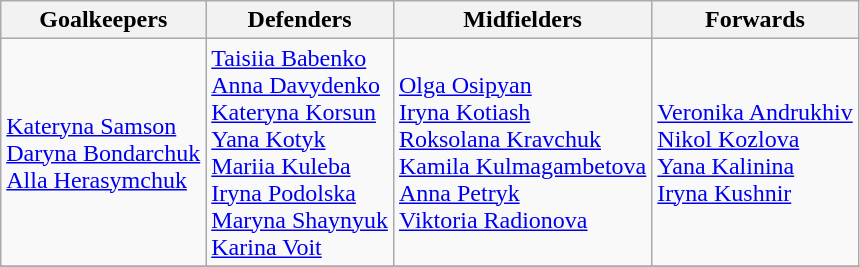<table class="wikitable">
<tr>
<th>Goalkeepers</th>
<th>Defenders</th>
<th>Midfielders</th>
<th>Forwards</th>
</tr>
<tr>
<td> <a href='#'>Kateryna Samson</a> <br>  <a href='#'>Daryna Bondarchuk</a> <br>  <a href='#'>Alla Herasymchuk</a></td>
<td> <a href='#'>Taisiia Babenko</a> <br>  <a href='#'>Anna Davydenko</a> <br>  <a href='#'>Kateryna Korsun</a> <br>  <a href='#'>Yana Kotyk</a> <br>  <a href='#'>Mariia Kuleba</a> <br>  <a href='#'>Iryna Podolska</a> <br>  <a href='#'>Maryna Shaynyuk</a> <br>  <a href='#'>Karina Voit</a></td>
<td> <a href='#'>Olga Osipyan</a> <br>  <a href='#'>Iryna Kotiash</a> <br>  <a href='#'>Roksolana Kravchuk</a> <br>  <a href='#'>Kamila Kulmagambetova</a> <br>  <a href='#'>Anna Petryk</a> <br>  <a href='#'>Viktoria Radionova</a> <br></td>
<td> <a href='#'>Veronika Andrukhiv</a> <br>  <a href='#'>Nikol Kozlova</a> <br>  <a href='#'>Yana Kalinina</a> <br>  <a href='#'>Iryna Kushnir</a> <br></td>
</tr>
<tr>
</tr>
</table>
